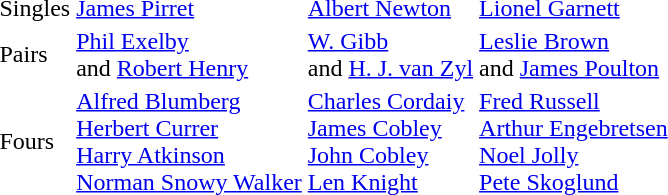<table>
<tr>
<td>Singles</td>
<td> <a href='#'>James Pirret</a></td>
<td> <a href='#'>Albert Newton</a></td>
<td> <a href='#'>Lionel Garnett</a></td>
</tr>
<tr>
<td>Pairs</td>
<td> <a href='#'>Phil Exelby</a><br>and <a href='#'>Robert Henry</a></td>
<td> <a href='#'>W. Gibb</a><br>and <a href='#'>H. J. van Zyl</a></td>
<td> <a href='#'>Leslie Brown</a><br>and <a href='#'>James Poulton</a></td>
</tr>
<tr>
<td>Fours</td>
<td> <a href='#'>Alfred Blumberg</a><br><a href='#'>Herbert Currer</a><br><a href='#'>Harry Atkinson</a><br><a href='#'>Norman Snowy Walker</a></td>
<td> <a href='#'>Charles Cordaiy</a><br><a href='#'>James Cobley</a><br><a href='#'>John Cobley</a><br><a href='#'>Len Knight</a></td>
<td> <a href='#'>Fred Russell</a><br><a href='#'>Arthur Engebretsen</a><br><a href='#'>Noel Jolly</a><br><a href='#'>Pete Skoglund</a></td>
</tr>
</table>
